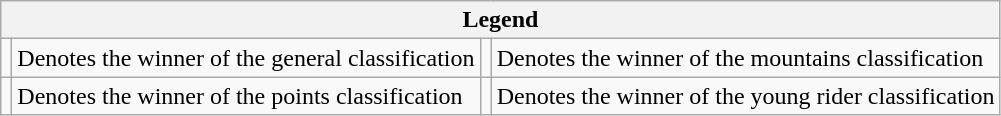<table class="wikitable">
<tr>
<th colspan="4">Legend</th>
</tr>
<tr>
<td></td>
<td>Denotes the winner of the general classification</td>
<td></td>
<td>Denotes the winner of the mountains classification</td>
</tr>
<tr>
<td></td>
<td>Denotes the winner of the points classification</td>
<td></td>
<td>Denotes the winner of the young rider classification</td>
</tr>
</table>
